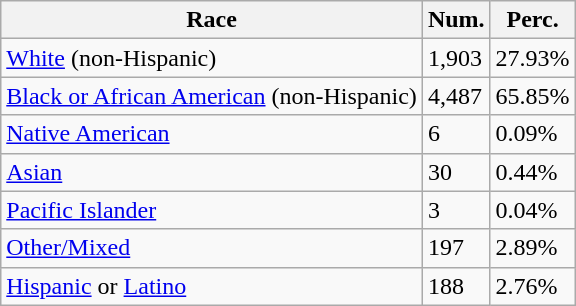<table class="wikitable">
<tr>
<th>Race</th>
<th>Num.</th>
<th>Perc.</th>
</tr>
<tr>
<td><a href='#'>White</a> (non-Hispanic)</td>
<td>1,903</td>
<td>27.93%</td>
</tr>
<tr>
<td><a href='#'>Black or African American</a> (non-Hispanic)</td>
<td>4,487</td>
<td>65.85%</td>
</tr>
<tr>
<td><a href='#'>Native American</a></td>
<td>6</td>
<td>0.09%</td>
</tr>
<tr>
<td><a href='#'>Asian</a></td>
<td>30</td>
<td>0.44%</td>
</tr>
<tr>
<td><a href='#'>Pacific Islander</a></td>
<td>3</td>
<td>0.04%</td>
</tr>
<tr>
<td><a href='#'>Other/Mixed</a></td>
<td>197</td>
<td>2.89%</td>
</tr>
<tr>
<td><a href='#'>Hispanic</a> or <a href='#'>Latino</a></td>
<td>188</td>
<td>2.76%</td>
</tr>
</table>
